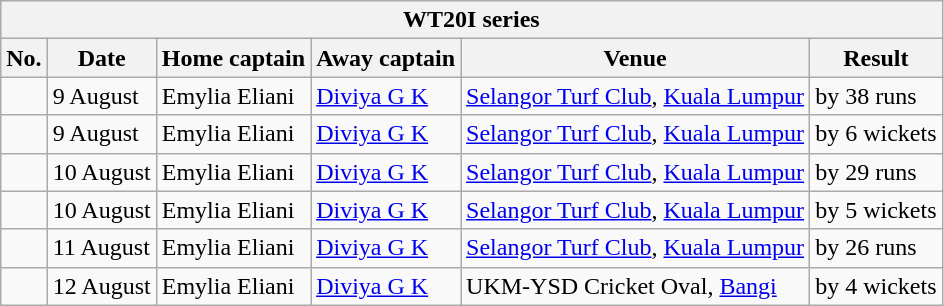<table class="wikitable">
<tr>
<th colspan="8">WT20I series</th>
</tr>
<tr>
<th>No.</th>
<th>Date</th>
<th>Home captain</th>
<th>Away captain</th>
<th>Venue</th>
<th>Result</th>
</tr>
<tr>
<td></td>
<td>9 August</td>
<td>Emylia Eliani</td>
<td><a href='#'>Diviya G K</a></td>
<td><a href='#'>Selangor Turf Club</a>, <a href='#'>Kuala Lumpur</a></td>
<td> by 38 runs</td>
</tr>
<tr>
<td></td>
<td>9 August</td>
<td>Emylia Eliani</td>
<td><a href='#'>Diviya G K</a></td>
<td><a href='#'>Selangor Turf Club</a>, <a href='#'>Kuala Lumpur</a></td>
<td> by 6 wickets</td>
</tr>
<tr>
<td></td>
<td>10 August</td>
<td>Emylia Eliani</td>
<td><a href='#'>Diviya G K</a></td>
<td><a href='#'>Selangor Turf Club</a>, <a href='#'>Kuala Lumpur</a></td>
<td> by 29 runs</td>
</tr>
<tr>
<td></td>
<td>10 August</td>
<td>Emylia Eliani</td>
<td><a href='#'>Diviya G K</a></td>
<td><a href='#'>Selangor Turf Club</a>, <a href='#'>Kuala Lumpur</a></td>
<td> by 5 wickets</td>
</tr>
<tr>
<td></td>
<td>11 August</td>
<td>Emylia Eliani</td>
<td><a href='#'>Diviya G K</a></td>
<td><a href='#'>Selangor Turf Club</a>, <a href='#'>Kuala Lumpur</a></td>
<td> by 26 runs</td>
</tr>
<tr>
<td></td>
<td>12 August</td>
<td>Emylia Eliani</td>
<td><a href='#'>Diviya G K</a></td>
<td>UKM-YSD Cricket Oval, <a href='#'>Bangi</a></td>
<td> by 4 wickets</td>
</tr>
</table>
